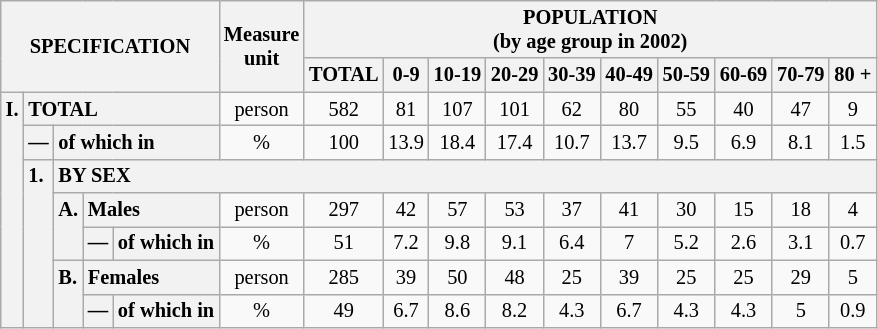<table class="wikitable" style="font-size:85%; text-align:center">
<tr>
<th rowspan="2" colspan="5">SPECIFICATION</th>
<th rowspan="2">Measure<br> unit</th>
<th colspan="10" rowspan="1">POPULATION<br> (by age group in 2002)</th>
</tr>
<tr>
<th>TOTAL</th>
<th>0-9</th>
<th>10-19</th>
<th>20-29</th>
<th>30-39</th>
<th>40-49</th>
<th>50-59</th>
<th>60-69</th>
<th>70-79</th>
<th>80 +</th>
</tr>
<tr>
<th style="text-align:left" valign="top" rowspan="7">I.</th>
<th style="text-align:left" colspan="4">TOTAL</th>
<td>person</td>
<td>582</td>
<td>81</td>
<td>107</td>
<td>101</td>
<td>62</td>
<td>80</td>
<td>55</td>
<td>40</td>
<td>47</td>
<td>9</td>
</tr>
<tr>
<th style="text-align:left" valign="top">—</th>
<th style="text-align:left" colspan="3">of which in</th>
<td>%</td>
<td>100</td>
<td>13.9</td>
<td>18.4</td>
<td>17.4</td>
<td>10.7</td>
<td>13.7</td>
<td>9.5</td>
<td>6.9</td>
<td>8.1</td>
<td>1.5</td>
</tr>
<tr>
<th style="text-align:left" valign="top" rowspan="5">1.</th>
<th style="text-align:left" colspan="14">BY SEX</th>
</tr>
<tr>
<th style="text-align:left" valign="top" rowspan="2">A.</th>
<th style="text-align:left" colspan="2">Males</th>
<td>person</td>
<td>297</td>
<td>42</td>
<td>57</td>
<td>53</td>
<td>37</td>
<td>41</td>
<td>30</td>
<td>15</td>
<td>18</td>
<td>4</td>
</tr>
<tr>
<th style="text-align:left" valign="top">—</th>
<th style="text-align:left" colspan="1">of which in</th>
<td>%</td>
<td>51</td>
<td>7.2</td>
<td>9.8</td>
<td>9.1</td>
<td>6.4</td>
<td>7</td>
<td>5.2</td>
<td>2.6</td>
<td>3.1</td>
<td>0.7</td>
</tr>
<tr>
<th style="text-align:left" valign="top" rowspan="2">B.</th>
<th style="text-align:left" colspan="2">Females</th>
<td>person</td>
<td>285</td>
<td>39</td>
<td>50</td>
<td>48</td>
<td>25</td>
<td>39</td>
<td>25</td>
<td>25</td>
<td>29</td>
<td>5</td>
</tr>
<tr>
<th style="text-align:left" valign="top">—</th>
<th style="text-align:left" colspan="1">of which in</th>
<td>%</td>
<td>49</td>
<td>6.7</td>
<td>8.6</td>
<td>8.2</td>
<td>4.3</td>
<td>6.7</td>
<td>4.3</td>
<td>4.3</td>
<td>5</td>
<td>0.9</td>
</tr>
</table>
